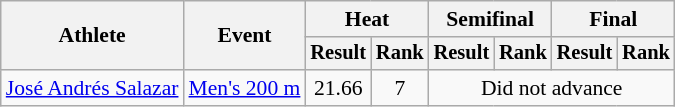<table class="wikitable" style="font-size:90%">
<tr>
<th rowspan="2">Athlete</th>
<th rowspan="2">Event</th>
<th colspan="2">Heat</th>
<th colspan="2">Semifinal</th>
<th colspan="2">Final</th>
</tr>
<tr style="font-size:95%">
<th>Result</th>
<th>Rank</th>
<th>Result</th>
<th>Rank</th>
<th>Result</th>
<th>Rank</th>
</tr>
<tr align=center>
<td align=left><a href='#'>José Andrés Salazar</a></td>
<td align=left><a href='#'>Men's 200 m</a></td>
<td>21.66</td>
<td>7</td>
<td colspan=4>Did not advance</td>
</tr>
</table>
